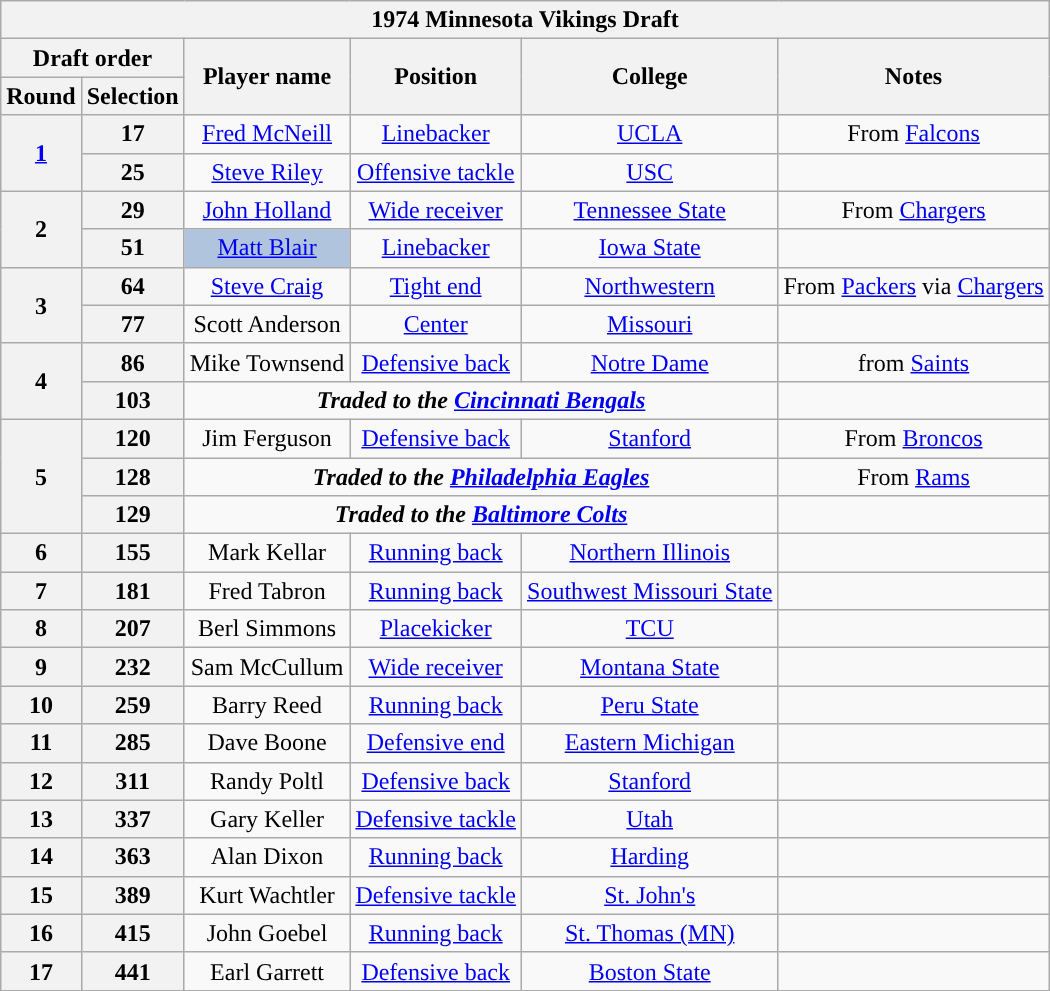<table class="wikitable" style="text-align:center">
<tr>
<th colspan="6">1974 Minnesota Vikings Draft</th>
</tr>
<tr>
<th colspan="2">Draft order</th>
<th rowspan="2">Player name</th>
<th rowspan="2">Position</th>
<th rowspan="2">College</th>
<th rowspan="2">Notes</th>
</tr>
<tr>
<th>Round</th>
<th>Selection</th>
</tr>
<tr>
<th rowspan="2"><a href='#'>1</a></th>
<th>17</th>
<td><a href='#'>Fred McNeill</a></td>
<td><a href='#'>Linebacker</a></td>
<td><a href='#'>UCLA</a></td>
<td>From <a href='#'>Falcons</a></td>
</tr>
<tr>
<th>25</th>
<td><a href='#'>Steve Riley</a></td>
<td><a href='#'>Offensive tackle</a></td>
<td><a href='#'>USC</a></td>
<td></td>
</tr>
<tr>
<th rowspan="2">2</th>
<th>29</th>
<td><a href='#'>John Holland</a></td>
<td><a href='#'>Wide receiver</a></td>
<td><a href='#'>Tennessee State</a></td>
<td>From <a href='#'>Chargers</a></td>
</tr>
<tr>
<th>51</th>
<td bgcolor=lightsteelblue><a href='#'>Matt Blair</a></td>
<td><a href='#'>Linebacker</a></td>
<td><a href='#'>Iowa State</a></td>
<td></td>
</tr>
<tr>
<th rowspan="2">3</th>
<th>64</th>
<td><a href='#'>Steve Craig</a></td>
<td><a href='#'>Tight end</a></td>
<td><a href='#'>Northwestern</a></td>
<td>From <a href='#'>Packers</a> via <a href='#'>Chargers</a></td>
</tr>
<tr>
<th>77</th>
<td>Scott Anderson</td>
<td><a href='#'>Center</a></td>
<td><a href='#'>Missouri</a></td>
<td></td>
</tr>
<tr>
<th rowspan="2">4</th>
<th>86</th>
<td>Mike Townsend</td>
<td><a href='#'>Defensive back</a></td>
<td><a href='#'>Notre Dame</a></td>
<td>from <a href='#'>Saints</a></td>
</tr>
<tr>
<th>103</th>
<td colspan="3"><strong><em>Traded to the <a href='#'>Cincinnati Bengals</a></em></strong></td>
<td></td>
</tr>
<tr>
<th rowspan="3">5</th>
<th>120</th>
<td>Jim Ferguson</td>
<td><a href='#'>Defensive back</a></td>
<td><a href='#'>Stanford</a></td>
<td>From <a href='#'>Broncos</a></td>
</tr>
<tr>
<th>128</th>
<td colspan="3"><strong><em>Traded to the <a href='#'>Philadelphia Eagles</a></em></strong></td>
<td>From <a href='#'>Rams</a></td>
</tr>
<tr>
<th>129</th>
<td colspan="3"><strong><em>Traded to the <a href='#'>Baltimore Colts</a></em></strong></td>
<td></td>
</tr>
<tr>
<th>6</th>
<th>155</th>
<td>Mark Kellar</td>
<td><a href='#'>Running back</a></td>
<td><a href='#'>Northern Illinois</a></td>
<td></td>
</tr>
<tr>
<th>7</th>
<th>181</th>
<td>Fred Tabron</td>
<td><a href='#'>Running back</a></td>
<td><a href='#'>Southwest Missouri State</a></td>
<td></td>
</tr>
<tr>
<th>8</th>
<th>207</th>
<td>Berl Simmons</td>
<td><a href='#'>Placekicker</a></td>
<td><a href='#'>TCU</a></td>
<td></td>
</tr>
<tr>
<th>9</th>
<th>232</th>
<td>Sam McCullum</td>
<td><a href='#'>Wide receiver</a></td>
<td><a href='#'>Montana State</a></td>
<td></td>
</tr>
<tr>
<th>10</th>
<th>259</th>
<td>Barry Reed</td>
<td><a href='#'>Running back</a></td>
<td><a href='#'>Peru State</a></td>
<td></td>
</tr>
<tr>
<th>11</th>
<th>285</th>
<td>Dave Boone</td>
<td><a href='#'>Defensive end</a></td>
<td><a href='#'>Eastern Michigan</a></td>
<td></td>
</tr>
<tr>
<th>12</th>
<th>311</th>
<td>Randy Poltl</td>
<td><a href='#'>Defensive back</a></td>
<td><a href='#'>Stanford</a></td>
<td></td>
</tr>
<tr>
<th>13</th>
<th>337</th>
<td>Gary Keller</td>
<td><a href='#'>Defensive tackle</a></td>
<td><a href='#'>Utah</a></td>
<td></td>
</tr>
<tr>
<th>14</th>
<th>363</th>
<td>Alan Dixon</td>
<td><a href='#'>Running back</a></td>
<td><a href='#'>Harding</a></td>
<td></td>
</tr>
<tr>
<th>15</th>
<th>389</th>
<td>Kurt Wachtler</td>
<td><a href='#'>Defensive tackle</a></td>
<td><a href='#'>St. John's</a></td>
<td></td>
</tr>
<tr>
<th>16</th>
<th>415</th>
<td>John Goebel</td>
<td><a href='#'>Running back</a></td>
<td><a href='#'>St. Thomas (MN)</a></td>
<td></td>
</tr>
<tr>
<th>17</th>
<th>441</th>
<td>Earl Garrett</td>
<td><a href='#'>Defensive back</a></td>
<td><a href='#'>Boston State</a></td>
<td></td>
</tr>
</table>
